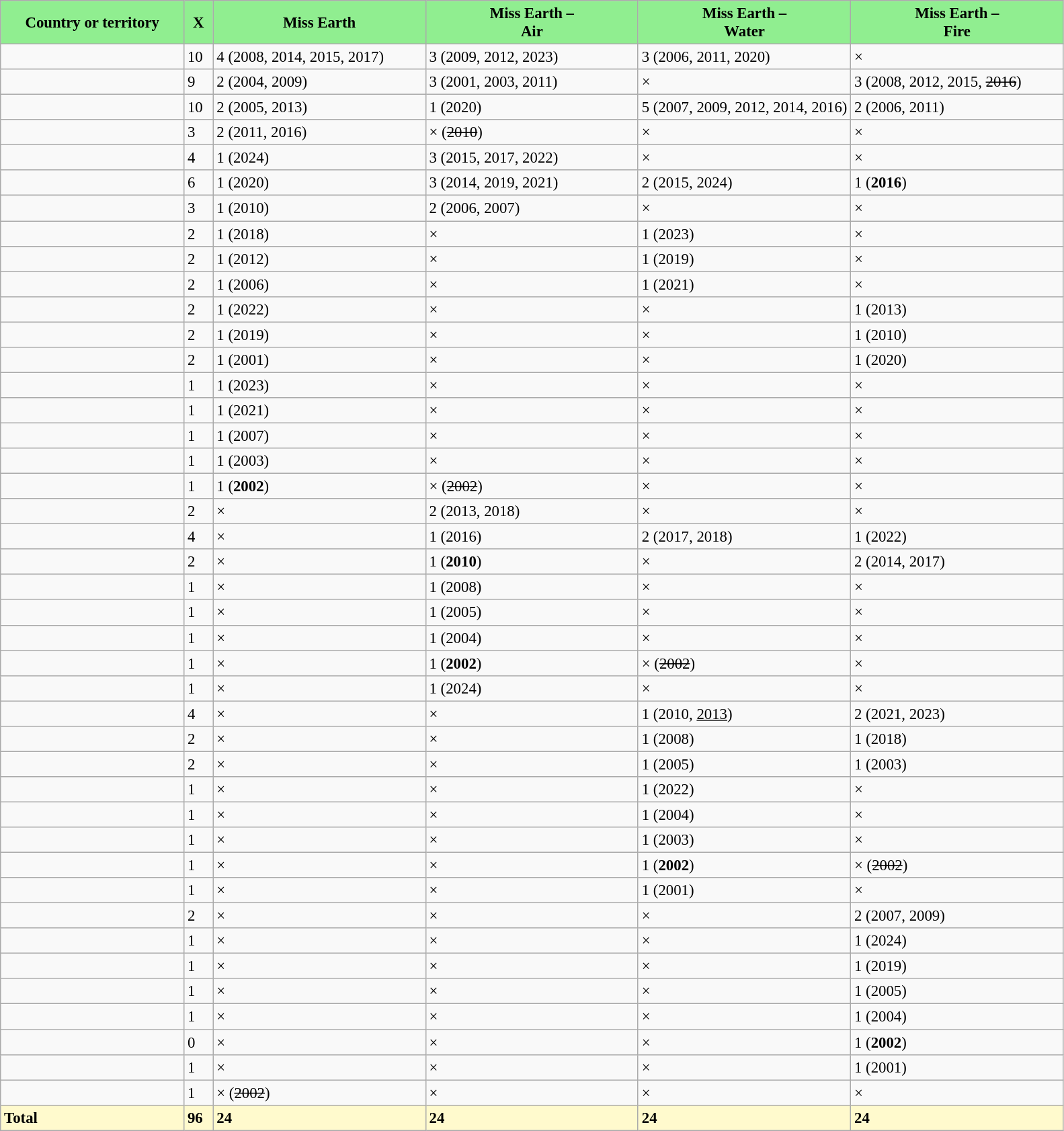<table class="wikitable sortable" style="font-size: 95%;">
<tr>
<th style="background:#90EE90">Country or territory</th>
<th style="background:#90EE90">X</th>
<th style="background:#90EE90; width:20%;">Miss Earth</th>
<th style="background:#90EE90; width:20%;">Miss Earth –<br>Air</th>
<th style="background:#90EE90; width:20%;">Miss Earth –<br>Water</th>
<th style="background:#90EE90; width:20%;">Miss Earth –<br>Fire</th>
</tr>
<tr>
<td><strong></strong></td>
<td>10</td>
<td>4 (2008, 2014, 2015, 2017)</td>
<td>3 (2009, 2012, 2023)</td>
<td>3 (2006, 2011, 2020)</td>
<td>×</td>
</tr>
<tr>
<td><strong></strong></td>
<td>9</td>
<td>2 (2004, 2009)</td>
<td>3 (2001, 2003, 2011)</td>
<td>×</td>
<td>3 (2008, 2012, 2015, <s>2016</s>)</td>
</tr>
<tr>
<td><strong></strong></td>
<td>10</td>
<td>2 (2005, 2013)</td>
<td>1 (2020)</td>
<td>5 (2007, 2009, 2012, 2014, 2016)</td>
<td>2 (2006, 2011)</td>
</tr>
<tr>
<td><strong></strong></td>
<td>3</td>
<td>2 (2011, 2016)</td>
<td>× (<s>2010</s>)</td>
<td>×</td>
<td>×</td>
</tr>
<tr>
<td><strong></strong></td>
<td>4</td>
<td>1 (2024)</td>
<td>3 (2015, 2017, 2022)</td>
<td>×</td>
<td>×</td>
</tr>
<tr>
<td><strong></strong></td>
<td>6</td>
<td>1 (2020)</td>
<td>3 (2014, 2019, 2021)</td>
<td>2 (2015, 2024)</td>
<td>1 (<strong>2016</strong>)</td>
</tr>
<tr>
<td><strong></strong></td>
<td>3</td>
<td>1 (2010)</td>
<td>2 (2006, 2007)</td>
<td>×</td>
<td>×</td>
</tr>
<tr>
<td><strong></strong></td>
<td>2</td>
<td>1 (2018)</td>
<td>×</td>
<td>1 (2023)</td>
<td>×</td>
</tr>
<tr>
<td><strong></strong></td>
<td>2</td>
<td>1 (2012)</td>
<td>×</td>
<td>1 (2019)</td>
<td>×</td>
</tr>
<tr>
<td><strong></strong></td>
<td>2</td>
<td>1 (2006)</td>
<td>×</td>
<td>1 (2021)</td>
<td>×</td>
</tr>
<tr>
<td><strong></strong></td>
<td>2</td>
<td>1 (2022)</td>
<td>×</td>
<td>×</td>
<td>1 (2013)</td>
</tr>
<tr>
<td><strong></strong></td>
<td>2</td>
<td>1 (2019)</td>
<td>×</td>
<td>×</td>
<td>1 (2010)</td>
</tr>
<tr>
<td><strong></strong></td>
<td>2</td>
<td>1 (2001)</td>
<td>×</td>
<td>×</td>
<td>1 (2020)</td>
</tr>
<tr>
<td><strong></strong></td>
<td>1</td>
<td>1 (2023)</td>
<td>×</td>
<td>×</td>
<td>×</td>
</tr>
<tr>
<td><strong></strong></td>
<td>1</td>
<td>1 (2021)</td>
<td>×</td>
<td>×</td>
<td>×</td>
</tr>
<tr>
<td><strong></strong></td>
<td>1</td>
<td>1 (2007)</td>
<td>×</td>
<td>×</td>
<td>×</td>
</tr>
<tr>
<td><strong></strong></td>
<td>1</td>
<td>1 (2003)</td>
<td>×</td>
<td>×</td>
<td>×</td>
</tr>
<tr>
<td><strong></strong></td>
<td>1</td>
<td>1 (<strong>2002</strong>)</td>
<td>× (<s>2002</s>)</td>
<td>×</td>
<td>×</td>
</tr>
<tr>
<td><strong></strong></td>
<td>2</td>
<td>×</td>
<td>2 (2013, 2018)</td>
<td>×</td>
<td>×</td>
</tr>
<tr>
<td><strong></strong></td>
<td>4</td>
<td>×</td>
<td>1 (2016)</td>
<td>2 (2017, 2018)</td>
<td>1 (2022)</td>
</tr>
<tr>
<td><strong></strong></td>
<td>2</td>
<td>×</td>
<td>1 (<strong>2010</strong>)</td>
<td>×</td>
<td>2 (2014, 2017)</td>
</tr>
<tr>
<td><strong></strong></td>
<td>1</td>
<td>×</td>
<td>1 (2008)</td>
<td>×</td>
<td>×</td>
</tr>
<tr>
<td><strong></strong></td>
<td>1</td>
<td>×</td>
<td>1 (2005)</td>
<td>×</td>
<td>×</td>
</tr>
<tr>
<td><strong></strong></td>
<td>1</td>
<td>×</td>
<td>1 (2004)</td>
<td>×</td>
<td>×</td>
</tr>
<tr>
<td><strong></strong></td>
<td>1</td>
<td>×</td>
<td>1 (<strong>2002</strong>)</td>
<td>× (<s>2002</s>)</td>
<td>×</td>
</tr>
<tr>
<td><strong></strong></td>
<td>1</td>
<td>×</td>
<td>1 (2024)</td>
<td>×</td>
<td>×</td>
</tr>
<tr>
<td><strong></strong></td>
<td>4</td>
<td>×</td>
<td>×</td>
<td>1 (2010, <u>2013</u>)</td>
<td>2 (2021, 2023)</td>
</tr>
<tr>
<td><strong></strong></td>
<td>2</td>
<td>×</td>
<td>×</td>
<td>1 (2008)</td>
<td>1 (2018)</td>
</tr>
<tr>
<td><strong></strong></td>
<td>2</td>
<td>×</td>
<td>×</td>
<td>1 (2005)</td>
<td>1 (2003)</td>
</tr>
<tr>
<td><strong></strong></td>
<td>1</td>
<td>×</td>
<td>×</td>
<td>1 (2022)</td>
<td>×</td>
</tr>
<tr>
<td><strong></strong></td>
<td>1</td>
<td>×</td>
<td>×</td>
<td>1 (2004)</td>
<td>×</td>
</tr>
<tr>
<td><strong></strong></td>
<td>1</td>
<td>×</td>
<td>×</td>
<td>1 (2003)</td>
<td>×</td>
</tr>
<tr>
<td><strong></strong></td>
<td>1</td>
<td>×</td>
<td>×</td>
<td>1 (<strong>2002</strong>)</td>
<td>× (<s>2002</s>)</td>
</tr>
<tr>
<td><strong></strong></td>
<td>1</td>
<td>×</td>
<td>×</td>
<td>1 (2001)</td>
<td>×</td>
</tr>
<tr>
<td><strong></strong></td>
<td>2</td>
<td>×</td>
<td>×</td>
<td>×</td>
<td>2 (2007, 2009)</td>
</tr>
<tr>
<td><strong></strong></td>
<td>1</td>
<td>×</td>
<td>×</td>
<td>×</td>
<td>1 (2024)</td>
</tr>
<tr>
<td><strong></strong></td>
<td>1</td>
<td>×</td>
<td>×</td>
<td>×</td>
<td>1 (2019)</td>
</tr>
<tr>
<td><strong></strong></td>
<td>1</td>
<td>×</td>
<td>×</td>
<td>×</td>
<td>1 (2005)</td>
</tr>
<tr>
<td><strong></strong></td>
<td>1</td>
<td>×</td>
<td>×</td>
<td>×</td>
<td>1 (2004)</td>
</tr>
<tr>
<td><strong></strong></td>
<td>0</td>
<td>×</td>
<td>×</td>
<td>×</td>
<td>1 (<strong>2002</strong>)</td>
</tr>
<tr>
<td><strong></strong></td>
<td>1</td>
<td>×</td>
<td>×</td>
<td>×</td>
<td>1 (2001)</td>
</tr>
<tr>
<td><strong></strong></td>
<td>1</td>
<td>× (<s>2002</s>)</td>
<td>×</td>
<td>×</td>
<td>×</td>
</tr>
<tr style="background: #FFFACD;">
<td><strong>Total</strong></td>
<td><strong>96</strong></td>
<td><strong>24</strong></td>
<td><strong>24</strong></td>
<td><strong>24</strong></td>
<td><strong>24</strong></td>
</tr>
</table>
